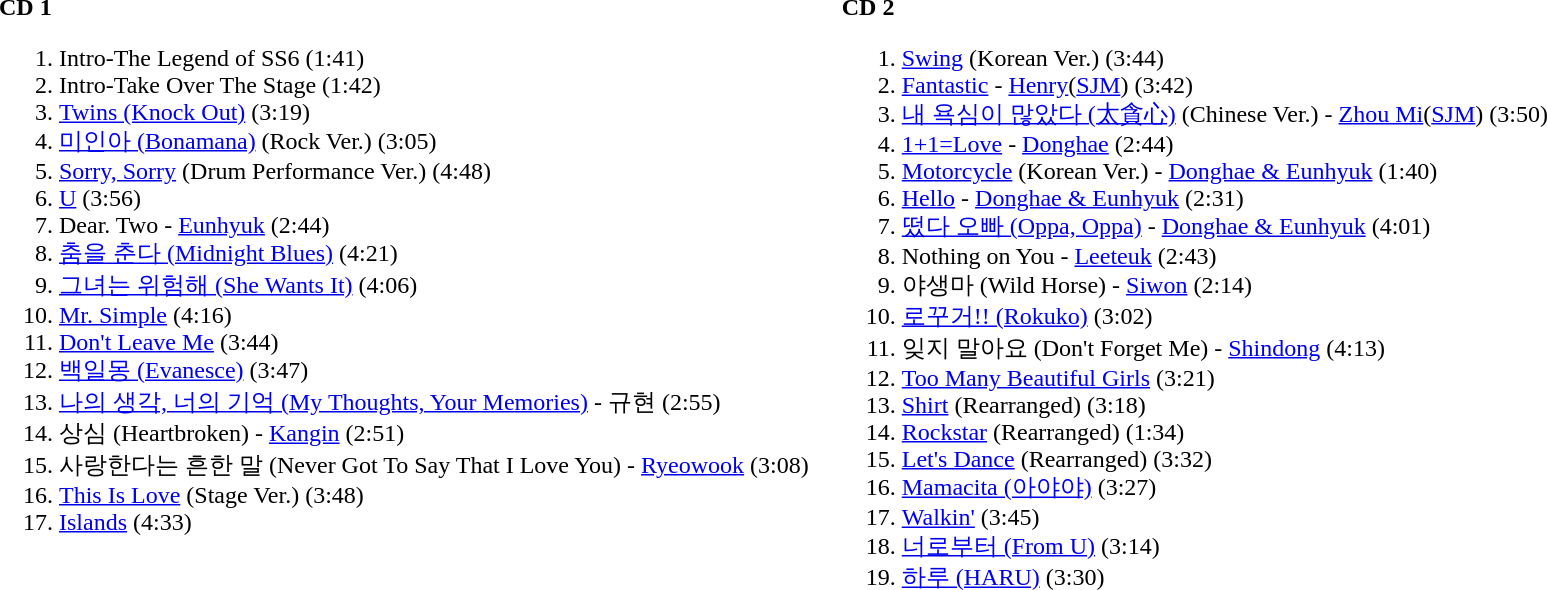<table cellpadding="10">
<tr>
<td width="50%"  valign="top"><br><strong>CD 1</strong><ol><li>Intro-The Legend of SS6 (1:41)</li><li>Intro-Take Over The Stage (1:42)</li><li><a href='#'>Twins (Knock Out)</a> (3:19)</li><li><a href='#'>미인아 (Bonamana)</a> (Rock Ver.) (3:05)</li><li><a href='#'>Sorry, Sorry</a> (Drum Performance Ver.) (4:48)</li><li><a href='#'>U</a> (3:56)</li><li>Dear. Two - <a href='#'>Eunhyuk</a> (2:44)</li><li><a href='#'>춤을 춘다 (Midnight Blues)</a> (4:21)</li><li><a href='#'>그녀는 위험해 (She Wants It)</a> (4:06)</li><li><a href='#'>Mr. Simple</a> (4:16)</li><li><a href='#'>Don't Leave Me</a> (3:44)</li><li><a href='#'>백일몽 (Evanesce)</a> (3:47)</li><li><a href='#'>나의 생각, 너의 기억 (My Thoughts, Your Memories)</a> - 규현 (2:55)</li><li>상심 (Heartbroken) - <a href='#'>Kangin</a> (2:51)</li><li>사랑한다는 흔한 말 (Never Got To Say That I Love You) - <a href='#'>Ryeowook</a> (3:08)</li><li><a href='#'>This Is Love</a> (Stage Ver.) (3:48)</li><li><a href='#'>Islands</a> (4:33)</li></ol></td>
<td width="50%"  valign="top"><br><strong>CD 2</strong><ol><li><a href='#'>Swing</a> (Korean Ver.) (3:44)</li><li><a href='#'>Fantastic</a> - <a href='#'>Henry</a>(<a href='#'>SJM</a>) (3:42)</li><li><a href='#'>내 욕심이 많았다 (太貪心)</a> (Chinese Ver.) - <a href='#'>Zhou Mi</a>(<a href='#'>SJM</a>) (3:50)</li><li><a href='#'>1+1=Love</a> - <a href='#'>Donghae</a> (2:44)</li><li><a href='#'>Motorcycle</a> (Korean Ver.) - <a href='#'>Donghae & Eunhyuk</a> (1:40)</li><li><a href='#'>Hello</a> - <a href='#'>Donghae & Eunhyuk</a> (2:31)</li><li><a href='#'>떴다 오빠 (Oppa, Oppa)</a> - <a href='#'>Donghae & Eunhyuk</a> (4:01)</li><li>Nothing on You - <a href='#'>Leeteuk</a> (2:43)</li><li>야생마 (Wild Horse) - <a href='#'>Siwon</a> (2:14)</li><li><a href='#'>로꾸거!! (Rokuko)</a> (3:02)</li><li>잊지 말아요 (Don't Forget Me) - <a href='#'>Shindong</a> (4:13)</li><li><a href='#'>Too Many Beautiful Girls</a> (3:21)</li><li><a href='#'>Shirt</a> (Rearranged) (3:18)</li><li><a href='#'>Rockstar</a> (Rearranged) (1:34)</li><li><a href='#'>Let's Dance</a> (Rearranged) (3:32)</li><li><a href='#'>Mamacita (아야야)</a> (3:27)</li><li><a href='#'>Walkin'</a> (3:45)</li><li><a href='#'>너로부터 (From U)</a> (3:14)</li><li><a href='#'>하루 (HARU)</a> (3:30)</li></ol></td>
</tr>
</table>
